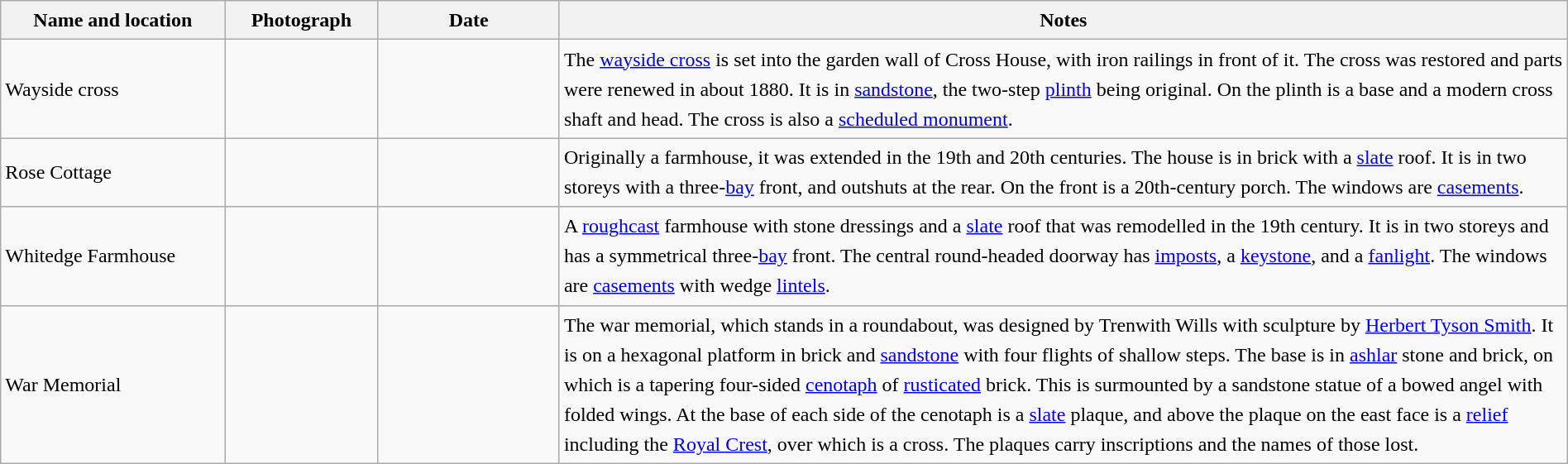<table class="wikitable sortable plainrowheaders" style="width:100%;border:0px;text-align:left;line-height:150%;">
<tr>
<th scope="col"  style="width:150px">Name and location</th>
<th scope="col"  style="width:100px" class="unsortable">Photograph</th>
<th scope="col"  style="width:120px">Date</th>
<th scope="col"  style="width:700px" class="unsortable">Notes</th>
</tr>
<tr>
<td>Wayside cross<br><small></small></td>
<td></td>
<td align="center"></td>
<td>The <a href='#'>wayside cross</a> is set into the garden wall of Cross House, with iron railings in front of it.  The cross was restored and parts were renewed in about 1880.  It is in <a href='#'>sandstone</a>, the two-step <a href='#'>plinth</a> being original.  On the plinth is a base and a modern cross shaft and head.  The cross is also a <a href='#'>scheduled monument</a>.</td>
</tr>
<tr>
<td>Rose Cottage<br><small></small></td>
<td></td>
<td align="center"></td>
<td>Originally a farmhouse, it was extended in the 19th and 20th centuries.  The house is in brick with a <a href='#'>slate</a> roof.  It is in two storeys with a three-<a href='#'>bay</a> front, and outshuts at the rear.  On the front is a 20th-century porch.  The windows are <a href='#'>casements</a>.</td>
</tr>
<tr>
<td>Whitedge Farmhouse<br><small></small></td>
<td></td>
<td align="center"></td>
<td>A <a href='#'>roughcast</a> farmhouse with stone dressings and a <a href='#'>slate</a> roof that was remodelled in the 19th century.  It is in two storeys and has a symmetrical three-<a href='#'>bay</a> front.  The central round-headed doorway has <a href='#'>imposts</a>, a <a href='#'>keystone</a>, and a <a href='#'>fanlight</a>.  The windows are <a href='#'>casements</a> with wedge <a href='#'>lintels</a>.</td>
</tr>
<tr>
<td>War Memorial<br><small></small></td>
<td></td>
<td align="center"></td>
<td>The war memorial, which stands in a roundabout, was designed by Trenwith Wills with sculpture by <a href='#'>Herbert Tyson Smith</a>.  It is on a hexagonal platform in brick and <a href='#'>sandstone</a> with four flights of shallow steps.  The base is in <a href='#'>ashlar</a> stone and brick, on which is a tapering four-sided <a href='#'>cenotaph</a> of <a href='#'>rusticated</a> brick.  This is surmounted by a sandstone statue of a bowed angel with folded wings.  At the base of each side of the cenotaph is a <a href='#'>slate</a> plaque, and above the plaque on the east face is a <a href='#'>relief</a> including the <a href='#'>Royal Crest</a>, over which is a cross.  The plaques carry inscriptions and the names of those lost.</td>
</tr>
<tr>
</tr>
</table>
